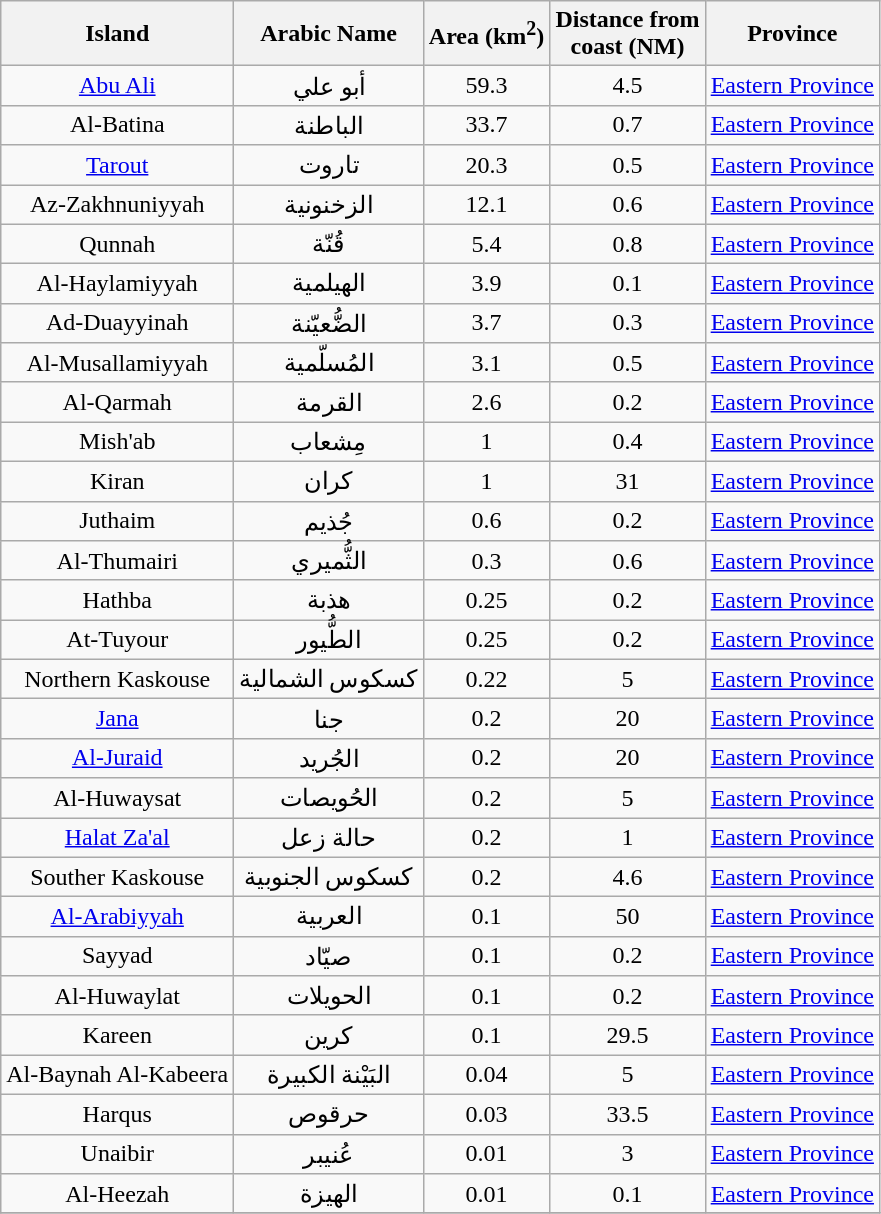<table class="wikitable sortable static-row-numbers static-row-header-text" style="text-align:center;">
<tr>
<th>Island</th>
<th>Arabic Name</th>
<th>Area (km<sup>2</sup>)</th>
<th>Distance from<br>coast (NM)</th>
<th>Province</th>
</tr>
<tr>
<td><a href='#'>Abu Ali</a></td>
<td>أبو علي</td>
<td>59.3</td>
<td>4.5</td>
<td><a href='#'>Eastern Province</a></td>
</tr>
<tr>
<td>Al-Batina</td>
<td>الباطنة</td>
<td>33.7</td>
<td>0.7</td>
<td><a href='#'>Eastern Province</a></td>
</tr>
<tr>
<td><a href='#'>Tarout</a></td>
<td>تاروت</td>
<td>20.3</td>
<td>0.5</td>
<td><a href='#'>Eastern Province</a></td>
</tr>
<tr>
<td>Az-Zakhnuniyyah</td>
<td>الزخنونية</td>
<td>12.1</td>
<td>0.6</td>
<td><a href='#'>Eastern Province</a></td>
</tr>
<tr>
<td>Qunnah</td>
<td>قُنّة</td>
<td>5.4</td>
<td>0.8</td>
<td><a href='#'>Eastern Province</a></td>
</tr>
<tr>
<td>Al-Haylamiyyah</td>
<td>الهيلمية</td>
<td>3.9</td>
<td>0.1</td>
<td><a href='#'>Eastern Province</a></td>
</tr>
<tr>
<td>Ad-Duayyinah</td>
<td>الضُّعيّنة</td>
<td>3.7</td>
<td>0.3</td>
<td><a href='#'>Eastern Province</a></td>
</tr>
<tr>
<td>Al-Musallamiyyah</td>
<td>المُسلّمية</td>
<td>3.1</td>
<td>0.5</td>
<td><a href='#'>Eastern Province</a></td>
</tr>
<tr>
<td>Al-Qarmah</td>
<td>القرمة</td>
<td>2.6</td>
<td>0.2</td>
<td><a href='#'>Eastern Province</a></td>
</tr>
<tr>
<td>Mish'ab</td>
<td>مِشعاب</td>
<td>1</td>
<td>0.4</td>
<td><a href='#'>Eastern Province</a></td>
</tr>
<tr>
<td>Kiran</td>
<td>كران</td>
<td>1</td>
<td>31</td>
<td><a href='#'>Eastern Province</a></td>
</tr>
<tr>
<td>Juthaim</td>
<td>جُذيم</td>
<td>0.6</td>
<td>0.2</td>
<td><a href='#'>Eastern Province</a></td>
</tr>
<tr>
<td>Al-Thumairi</td>
<td>الثُّميري</td>
<td>0.3</td>
<td>0.6</td>
<td><a href='#'>Eastern Province</a></td>
</tr>
<tr>
<td>Hathba</td>
<td>هذبة</td>
<td>0.25</td>
<td>0.2</td>
<td><a href='#'>Eastern Province</a></td>
</tr>
<tr>
<td>At-Tuyour</td>
<td>الطُّيور</td>
<td>0.25</td>
<td>0.2</td>
<td><a href='#'>Eastern Province</a></td>
</tr>
<tr>
<td>Northern Kaskouse</td>
<td>كسكوس الشمالية</td>
<td>0.22</td>
<td>5</td>
<td><a href='#'>Eastern Province</a></td>
</tr>
<tr>
<td><a href='#'>Jana</a></td>
<td>جنا</td>
<td>0.2</td>
<td>20</td>
<td><a href='#'>Eastern Province</a></td>
</tr>
<tr>
<td><a href='#'>Al-Juraid</a></td>
<td>الجُريد</td>
<td>0.2</td>
<td>20</td>
<td><a href='#'>Eastern Province</a></td>
</tr>
<tr>
<td>Al-Huwaysat</td>
<td>الحُويصات</td>
<td>0.2</td>
<td>5</td>
<td><a href='#'>Eastern Province</a></td>
</tr>
<tr>
<td><a href='#'>Halat Za'al</a></td>
<td>حالة زعل</td>
<td>0.2</td>
<td>1</td>
<td><a href='#'>Eastern Province</a></td>
</tr>
<tr>
<td>Souther Kaskouse</td>
<td>كسكوس الجنوبية</td>
<td>0.2</td>
<td>4.6</td>
<td><a href='#'>Eastern Province</a></td>
</tr>
<tr>
<td><a href='#'>Al-Arabiyyah</a></td>
<td>العربية</td>
<td>0.1</td>
<td>50</td>
<td><a href='#'>Eastern Province</a></td>
</tr>
<tr>
<td>Sayyad</td>
<td>صيّاد</td>
<td>0.1</td>
<td>0.2</td>
<td><a href='#'>Eastern Province</a></td>
</tr>
<tr>
<td>Al-Huwaylat</td>
<td>الحويلات</td>
<td>0.1</td>
<td>0.2</td>
<td><a href='#'>Eastern Province</a></td>
</tr>
<tr>
<td>Kareen</td>
<td>كرين</td>
<td>0.1</td>
<td>29.5</td>
<td><a href='#'>Eastern Province</a></td>
</tr>
<tr>
<td>Al-Baynah Al-Kabeera</td>
<td>البَيْنة الكبيرة</td>
<td>0.04</td>
<td>5</td>
<td><a href='#'>Eastern Province</a></td>
</tr>
<tr>
<td>Harqus</td>
<td>حرقوص</td>
<td>0.03</td>
<td>33.5</td>
<td><a href='#'>Eastern Province</a></td>
</tr>
<tr>
<td>Unaibir</td>
<td>عُنيبر</td>
<td>0.01</td>
<td>3</td>
<td><a href='#'>Eastern Province</a></td>
</tr>
<tr>
<td>Al-Heezah</td>
<td>الهيزة</td>
<td>0.01</td>
<td>0.1</td>
<td><a href='#'>Eastern Province</a></td>
</tr>
<tr>
</tr>
</table>
